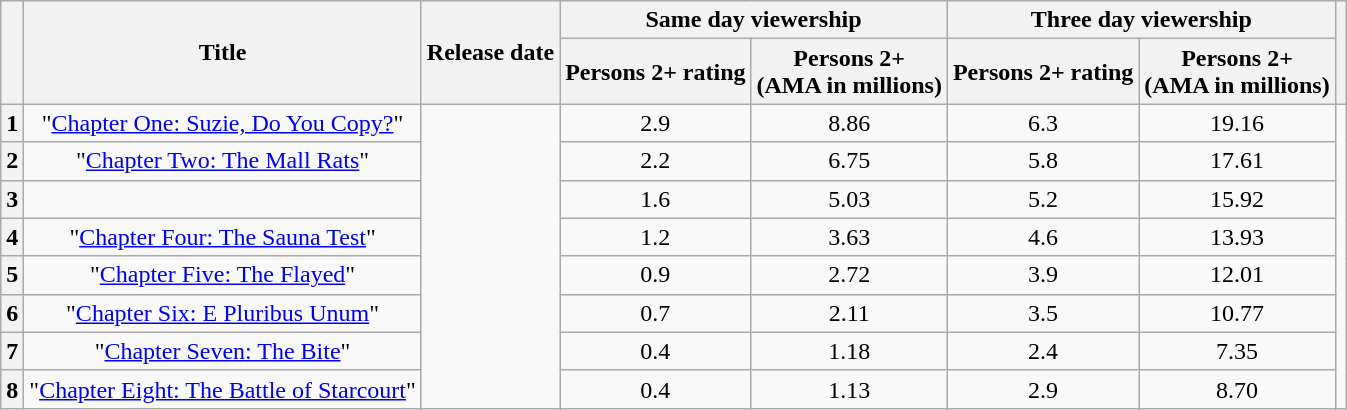<table class="wikitable sortable" style="text-align:center;">
<tr>
<th rowspan="2"></th>
<th rowspan="2">Title</th>
<th rowspan="2">Release date</th>
<th colspan="2">Same day viewership</th>
<th colspan="2">Three day viewership</th>
<th rowspan="2"></th>
</tr>
<tr>
<th>Persons 2+ rating</th>
<th>Persons 2+<br>(AMA in millions)</th>
<th>Persons 2+ rating</th>
<th>Persons 2+<br>(AMA in millions)</th>
</tr>
<tr>
<th>1</th>
<td>"<a href='#'>Chapter One: Suzie, Do You Copy?</a>"</td>
<td rowspan="8"></td>
<td>2.9</td>
<td>8.86</td>
<td>6.3</td>
<td>19.16</td>
<td rowspan="8"></td>
</tr>
<tr>
<th>2</th>
<td>"<a href='#'>Chapter Two: The Mall Rats</a>"</td>
<td>2.2</td>
<td>6.75</td>
<td>5.8</td>
<td>17.61</td>
</tr>
<tr>
<th>3</th>
<td></td>
<td>1.6</td>
<td>5.03</td>
<td>5.2</td>
<td>15.92</td>
</tr>
<tr>
<th>4</th>
<td>"<a href='#'>Chapter Four: The Sauna Test</a>"</td>
<td>1.2</td>
<td>3.63</td>
<td>4.6</td>
<td>13.93</td>
</tr>
<tr>
<th>5</th>
<td>"<a href='#'>Chapter Five: The Flayed</a>"</td>
<td>0.9</td>
<td>2.72</td>
<td>3.9</td>
<td>12.01</td>
</tr>
<tr>
<th>6</th>
<td>"<a href='#'>Chapter Six: E Pluribus Unum</a>"</td>
<td>0.7</td>
<td>2.11</td>
<td>3.5</td>
<td>10.77</td>
</tr>
<tr>
<th>7</th>
<td>"<a href='#'>Chapter Seven: The Bite</a>"</td>
<td>0.4</td>
<td>1.18</td>
<td>2.4</td>
<td>7.35</td>
</tr>
<tr>
<th>8</th>
<td>"<a href='#'>Chapter Eight: The Battle of Starcourt</a>"</td>
<td>0.4</td>
<td>1.13</td>
<td>2.9</td>
<td>8.70</td>
</tr>
</table>
